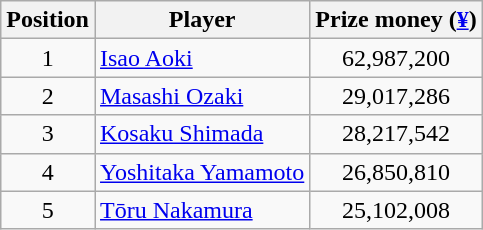<table class="wikitable">
<tr>
<th>Position</th>
<th>Player</th>
<th>Prize money (<a href='#'>¥</a>)</th>
</tr>
<tr>
<td align=center>1</td>
<td> <a href='#'>Isao Aoki</a></td>
<td align=center>62,987,200</td>
</tr>
<tr>
<td align=center>2</td>
<td> <a href='#'>Masashi Ozaki</a></td>
<td align=center>29,017,286</td>
</tr>
<tr>
<td align=center>3</td>
<td> <a href='#'>Kosaku Shimada</a></td>
<td align=center>28,217,542</td>
</tr>
<tr>
<td align=center>4</td>
<td> <a href='#'>Yoshitaka Yamamoto</a></td>
<td align=center>26,850,810</td>
</tr>
<tr>
<td align=center>5</td>
<td> <a href='#'>Tōru Nakamura</a></td>
<td align=center>25,102,008</td>
</tr>
</table>
